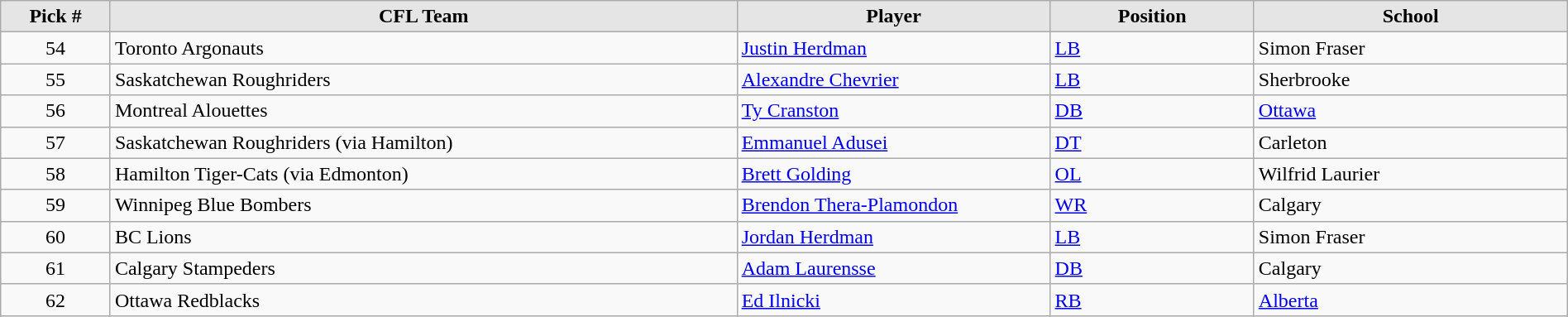<table class="wikitable" style="width: 100%">
<tr>
<th style="background:#E5E5E5;" width=7%>Pick #</th>
<th width=40% style="background:#E5E5E5;">CFL Team</th>
<th width=20% style="background:#E5E5E5;">Player</th>
<th width=13% style="background:#E5E5E5;">Position</th>
<th width=20% style="background:#E5E5E5;">School</th>
</tr>
<tr>
<td align=center>54</td>
<td>Toronto Argonauts</td>
<td><a href='#'>Justin Herdman</a></td>
<td><a href='#'>LB</a></td>
<td>Simon Fraser</td>
</tr>
<tr>
<td align=center>55</td>
<td>Saskatchewan Roughriders</td>
<td><a href='#'>Alexandre Chevrier</a></td>
<td><a href='#'>LB</a></td>
<td>Sherbrooke</td>
</tr>
<tr>
<td align=center>56</td>
<td>Montreal Alouettes</td>
<td><a href='#'>Ty Cranston</a></td>
<td><a href='#'>DB</a></td>
<td><a href='#'>Ottawa</a></td>
</tr>
<tr>
<td align=center>57</td>
<td>Saskatchewan Roughriders (via Hamilton)</td>
<td><a href='#'>Emmanuel Adusei</a></td>
<td><a href='#'>DT</a></td>
<td>Carleton</td>
</tr>
<tr>
<td align=center>58</td>
<td>Hamilton Tiger-Cats (via Edmonton)</td>
<td><a href='#'>Brett Golding</a></td>
<td><a href='#'>OL</a></td>
<td>Wilfrid Laurier</td>
</tr>
<tr>
<td align=center>59</td>
<td>Winnipeg Blue Bombers</td>
<td><a href='#'>Brendon Thera-Plamondon</a></td>
<td><a href='#'>WR</a></td>
<td>Calgary</td>
</tr>
<tr>
<td align=center>60</td>
<td>BC Lions</td>
<td><a href='#'>Jordan Herdman</a></td>
<td><a href='#'>LB</a></td>
<td>Simon Fraser</td>
</tr>
<tr>
<td align=center>61</td>
<td>Calgary Stampeders</td>
<td><a href='#'>Adam Laurensse</a></td>
<td><a href='#'>DB</a></td>
<td>Calgary</td>
</tr>
<tr>
<td align=center>62</td>
<td>Ottawa Redblacks</td>
<td><a href='#'>Ed Ilnicki</a></td>
<td><a href='#'>RB</a></td>
<td><a href='#'>Alberta</a></td>
</tr>
</table>
